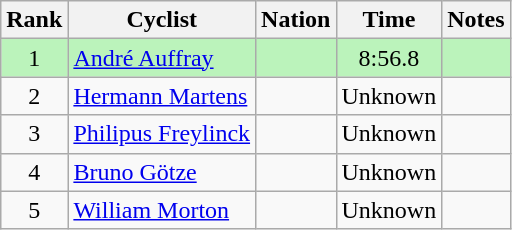<table class="wikitable sortable">
<tr>
<th>Rank</th>
<th>Cyclist</th>
<th>Nation</th>
<th>Time</th>
<th>Notes</th>
</tr>
<tr bgcolor=bbf3bb>
<td align=center>1</td>
<td><a href='#'>André Auffray</a></td>
<td></td>
<td align=center>8:56.8</td>
<td align=center></td>
</tr>
<tr>
<td align=center>2</td>
<td><a href='#'>Hermann Martens</a></td>
<td></td>
<td align=center>Unknown</td>
<td></td>
</tr>
<tr>
<td align=center>3</td>
<td><a href='#'>Philipus Freylinck</a></td>
<td></td>
<td align=center>Unknown</td>
<td></td>
</tr>
<tr>
<td align=center>4</td>
<td><a href='#'>Bruno Götze</a></td>
<td></td>
<td align=center>Unknown</td>
<td></td>
</tr>
<tr>
<td align=center>5</td>
<td><a href='#'>William Morton</a></td>
<td></td>
<td align=center>Unknown</td>
<td></td>
</tr>
</table>
